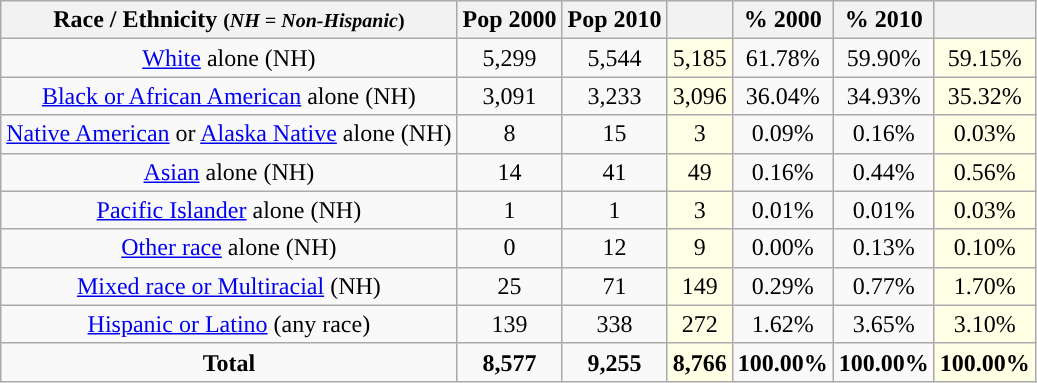<table class="wikitable" style="text-align:center;">
<tr>
<th>Race / Ethnicity <small>(<em>NH = Non-Hispanic</em>)</small></th>
<th>Pop 2000</th>
<th>Pop 2010</th>
<th></th>
<th>% 2000</th>
<th>% 2010</th>
<th></th>
</tr>
<tr>
<td><a href='#'>White</a> alone (NH)</td>
<td>5,299</td>
<td>5,544</td>
<td style='background: #ffffe6;'>5,185</td>
<td>61.78%</td>
<td>59.90%</td>
<td style='background: #ffffe6;'>59.15%</td>
</tr>
<tr>
<td><a href='#'>Black or African American</a> alone (NH)</td>
<td>3,091</td>
<td>3,233</td>
<td style='background: #ffffe6;'>3,096</td>
<td>36.04%</td>
<td>34.93%</td>
<td style='background: #ffffe6;'>35.32%</td>
</tr>
<tr>
<td><a href='#'>Native American</a> or <a href='#'>Alaska Native</a> alone (NH)</td>
<td>8</td>
<td>15</td>
<td style='background: #ffffe6;'>3</td>
<td>0.09%</td>
<td>0.16%</td>
<td style='background: #ffffe6;'>0.03%</td>
</tr>
<tr>
<td><a href='#'>Asian</a> alone (NH)</td>
<td>14</td>
<td>41</td>
<td style='background: #ffffe6;'>49</td>
<td>0.16%</td>
<td>0.44%</td>
<td style='background: #ffffe6;'>0.56%</td>
</tr>
<tr>
<td><a href='#'>Pacific Islander</a> alone (NH)</td>
<td>1</td>
<td>1</td>
<td style='background: #ffffe6;'>3</td>
<td>0.01%</td>
<td>0.01%</td>
<td style='background: #ffffe6;'>0.03%</td>
</tr>
<tr>
<td><a href='#'>Other race</a> alone (NH)</td>
<td>0</td>
<td>12</td>
<td style='background: #ffffe6;'>9</td>
<td>0.00%</td>
<td>0.13%</td>
<td style='background: #ffffe6;'>0.10%</td>
</tr>
<tr>
<td><a href='#'>Mixed race or Multiracial</a> (NH)</td>
<td>25</td>
<td>71</td>
<td style='background: #ffffe6;'>149</td>
<td>0.29%</td>
<td>0.77%</td>
<td style='background: #ffffe6;'>1.70%</td>
</tr>
<tr>
<td><a href='#'>Hispanic or Latino</a> (any race)</td>
<td>139</td>
<td>338</td>
<td style='background: #ffffe6;'>272</td>
<td>1.62%</td>
<td>3.65%</td>
<td style='background: #ffffe6;'>3.10%</td>
</tr>
<tr>
<td><strong>Total</strong></td>
<td><strong>8,577</strong></td>
<td><strong>9,255</strong></td>
<td style='background: #ffffe6;'><strong>8,766</strong></td>
<td><strong>100.00%</strong></td>
<td><strong>100.00%</strong></td>
<td style='background: #ffffe6;'><strong>100.00%</strong></td>
</tr>
</table>
